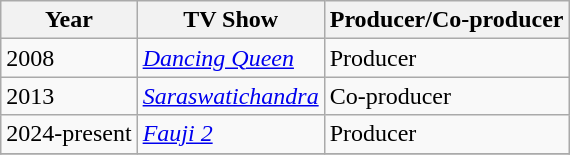<table class="wikitable sortable">
<tr>
<th>Year</th>
<th>TV Show</th>
<th>Producer/Co-producer</th>
</tr>
<tr>
<td>2008</td>
<td><em><a href='#'>Dancing Queen</a></em></td>
<td>Producer</td>
</tr>
<tr>
<td>2013</td>
<td><em><a href='#'>Saraswatichandra</a></em></td>
<td>Co-producer</td>
</tr>
<tr>
<td>2024-present</td>
<td><em><a href='#'>Fauji 2</a></em></td>
<td>Producer</td>
</tr>
<tr>
</tr>
</table>
